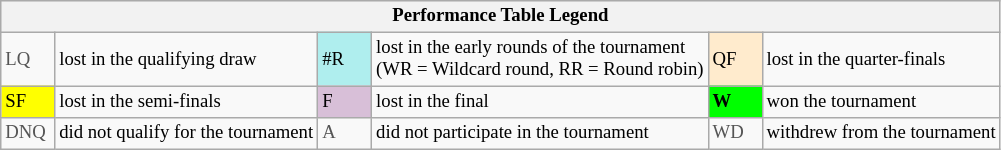<table class="wikitable" style="font-size:78%;">
<tr style="background:#efefef;">
<th colspan="6">Performance Table Legend</th>
</tr>
<tr>
<td align="centr" style="color:#555555;" width="30">LQ</td>
<td>lost in the qualifying draw</td>
<td align="centr" style="background:#afeeee;">#R</td>
<td>lost in the early rounds of the tournament<br>(WR = Wildcard round, RR = Round robin)</td>
<td align="centr" style="background:#ffebcd;">QF</td>
<td>lost in the quarter-finals</td>
</tr>
<tr>
<td align="centr" style="background:yellow;">SF</td>
<td>lost in the semi-finals</td>
<td align="centr" style="background:#D8BFD8;">F</td>
<td>lost in the final</td>
<td align="centr" style="background:#00ff00;"><strong>W</strong></td>
<td>won the tournament</td>
</tr>
<tr>
<td align="centr" style="color:#555555;" width="30">DNQ</td>
<td>did not qualify for the tournament</td>
<td align="centr" style="color:#555555;" width="30">A</td>
<td>did not participate in the tournament</td>
<td align="centr" style="color:#555555;" width="30">WD</td>
<td>withdrew from the tournament</td>
</tr>
</table>
